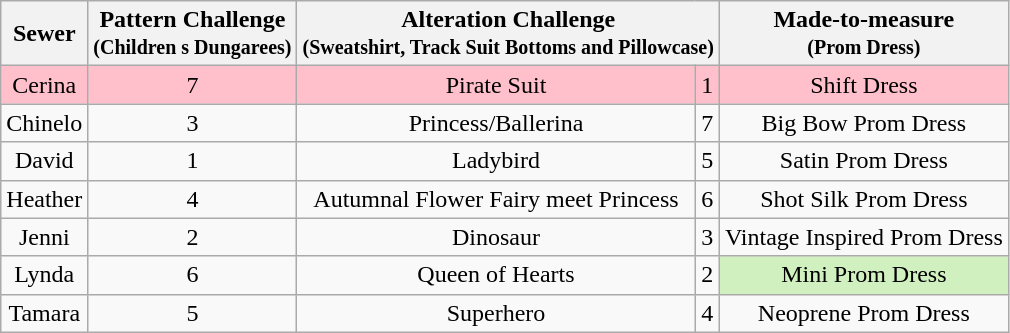<table class="wikitable" style="text-align:center;">
<tr>
<th>Sewer</th>
<th>Pattern Challenge<br><small>(Children s Dungarees)</small></th>
<th colspan=2>Alteration Challenge<br><small>(Sweatshirt, Track Suit Bottoms and Pillowcase)</small></th>
<th>Made-to-measure<br><small>(Prom Dress)</small></th>
</tr>
<tr style="background:Pink">
<td>Cerina</td>
<td>7</td>
<td>Pirate Suit</td>
<td>1</td>
<td>Shift Dress</td>
</tr>
<tr>
<td>Chinelo</td>
<td>3</td>
<td>Princess/Ballerina</td>
<td>7</td>
<td>Big Bow Prom Dress</td>
</tr>
<tr>
<td>David</td>
<td>1</td>
<td>Ladybird</td>
<td>5</td>
<td>Satin Prom Dress</td>
</tr>
<tr>
<td>Heather</td>
<td>4</td>
<td>Autumnal Flower Fairy meet Princess</td>
<td>6</td>
<td>Shot Silk Prom Dress</td>
</tr>
<tr>
<td>Jenni</td>
<td>2</td>
<td>Dinosaur</td>
<td>3</td>
<td>Vintage Inspired Prom Dress</td>
</tr>
<tr>
<td>Lynda</td>
<td>6</td>
<td>Queen of Hearts</td>
<td>2</td>
<td style="background:#d0f0c0">Mini Prom Dress</td>
</tr>
<tr>
<td>Tamara</td>
<td>5</td>
<td>Superhero</td>
<td>4</td>
<td>Neoprene Prom Dress</td>
</tr>
</table>
